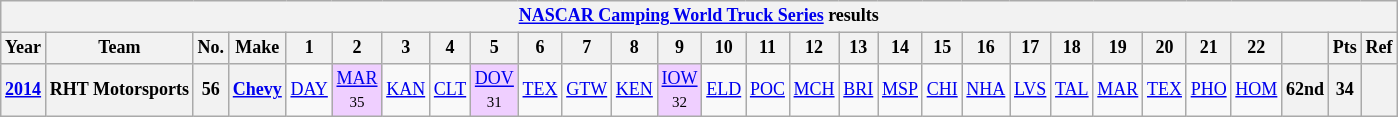<table class="wikitable" style="text-align:center; font-size:75%">
<tr>
<th colspan=45><a href='#'>NASCAR Camping World Truck Series</a> results</th>
</tr>
<tr>
<th>Year</th>
<th>Team</th>
<th>No.</th>
<th>Make</th>
<th>1</th>
<th>2</th>
<th>3</th>
<th>4</th>
<th>5</th>
<th>6</th>
<th>7</th>
<th>8</th>
<th>9</th>
<th>10</th>
<th>11</th>
<th>12</th>
<th>13</th>
<th>14</th>
<th>15</th>
<th>16</th>
<th>17</th>
<th>18</th>
<th>19</th>
<th>20</th>
<th>21</th>
<th>22</th>
<th></th>
<th>Pts</th>
<th>Ref</th>
</tr>
<tr>
<th><a href='#'>2014</a></th>
<th>RHT Motorsports</th>
<th>56</th>
<th><a href='#'>Chevy</a></th>
<td><a href='#'>DAY</a></td>
<td style="background:#EFCFFF;"><a href='#'>MAR</a><br><small>35</small></td>
<td><a href='#'>KAN</a></td>
<td><a href='#'>CLT</a></td>
<td style="background:#EFCFFF;"><a href='#'>DOV</a><br><small>31</small></td>
<td><a href='#'>TEX</a></td>
<td><a href='#'>GTW</a></td>
<td><a href='#'>KEN</a></td>
<td style="background:#EFCFFF;"><a href='#'>IOW</a><br><small>32</small></td>
<td><a href='#'>ELD</a></td>
<td><a href='#'>POC</a></td>
<td><a href='#'>MCH</a></td>
<td><a href='#'>BRI</a></td>
<td><a href='#'>MSP</a></td>
<td><a href='#'>CHI</a></td>
<td><a href='#'>NHA</a></td>
<td><a href='#'>LVS</a></td>
<td><a href='#'>TAL</a></td>
<td><a href='#'>MAR</a></td>
<td><a href='#'>TEX</a></td>
<td><a href='#'>PHO</a></td>
<td><a href='#'>HOM</a></td>
<th>62nd</th>
<th>34</th>
<th></th>
</tr>
</table>
